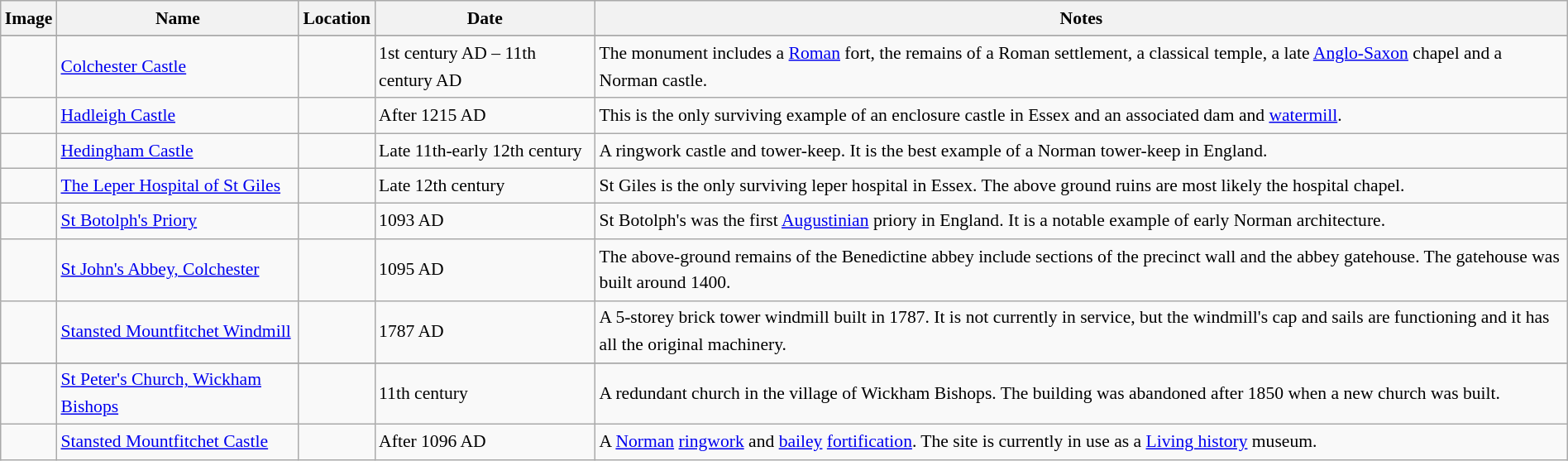<table class="wikitable sortable" style="font-size: 90%;width:100%;border:0px;text-align:left;line-height:150%;">
<tr>
<th class="unsortable">Image</th>
<th>Name</th>
<th>Location</th>
<th>Date</th>
<th class="unsortable">Notes</th>
</tr>
<tr>
</tr>
<tr>
<td></td>
<td><a href='#'>Colchester Castle</a></td>
<td></td>
<td>1st century AD – 11th century AD</td>
<td>The monument includes a <a href='#'>Roman</a> fort, the remains of a Roman settlement, a classical temple, a late <a href='#'>Anglo-Saxon</a> chapel and a Norman castle.</td>
</tr>
<tr>
<td></td>
<td><a href='#'>Hadleigh Castle</a></td>
<td></td>
<td>After 1215 AD</td>
<td>This is the only surviving example of an enclosure castle in Essex and an associated dam and <a href='#'>watermill</a>.</td>
</tr>
<tr>
<td></td>
<td><a href='#'>Hedingham Castle</a></td>
<td></td>
<td>Late 11th-early 12th century</td>
<td>A ringwork castle and tower-keep. It is the best example of a Norman tower-keep in England.</td>
</tr>
<tr>
<td></td>
<td><a href='#'>The Leper Hospital of St Giles</a></td>
<td></td>
<td>Late 12th century</td>
<td>St Giles is the only surviving leper hospital in Essex. The above ground ruins are most likely the hospital chapel.</td>
</tr>
<tr>
<td></td>
<td><a href='#'>St Botolph's Priory</a></td>
<td></td>
<td>1093 AD</td>
<td>St Botolph's was the first <a href='#'>Augustinian</a> priory in England. It is a notable example of early Norman architecture.</td>
</tr>
<tr>
<td></td>
<td><a href='#'>St John's Abbey, Colchester</a></td>
<td></td>
<td>1095 AD</td>
<td>The above-ground remains of the Benedictine abbey include sections of the precinct wall and the abbey gatehouse. The gatehouse was built around 1400.</td>
</tr>
<tr>
<td></td>
<td><a href='#'>Stansted Mountfitchet Windmill</a></td>
<td></td>
<td>1787 AD</td>
<td>A 5-storey brick tower windmill built in 1787. It is not currently in service, but the windmill's cap and sails are functioning and it has all the original machinery.</td>
</tr>
<tr>
</tr>
<tr>
<td></td>
<td><a href='#'>St Peter's Church, Wickham Bishops</a></td>
<td></td>
<td>11th century</td>
<td>A redundant church in the village of Wickham Bishops. The building was abandoned after 1850 when a new church was built.</td>
</tr>
<tr>
<td></td>
<td><a href='#'>Stansted Mountfitchet Castle</a></td>
<td></td>
<td>After 1096 AD</td>
<td>A <a href='#'>Norman</a> <a href='#'>ringwork</a> and <a href='#'>bailey</a> <a href='#'>fortification</a>. The site is currently in use as a <a href='#'>Living history</a> museum.</td>
</tr>
<tr>
</tr>
</table>
